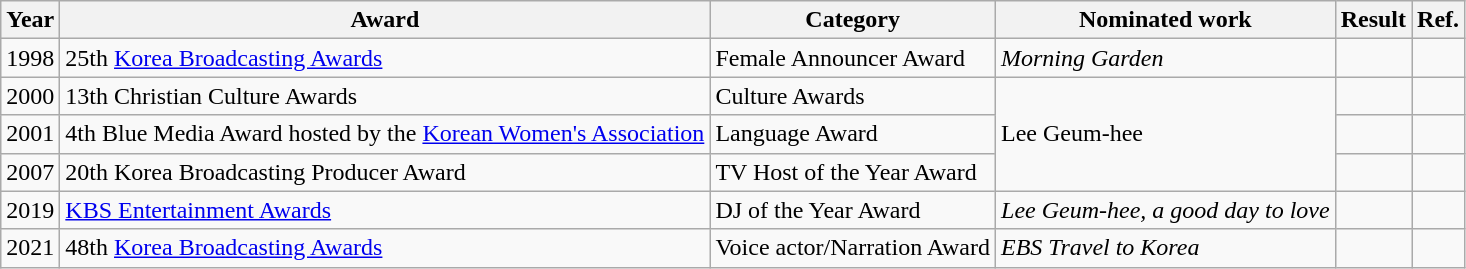<table class="wikitable sortable plainrowheaders">
<tr>
<th>Year</th>
<th>Award</th>
<th>Category</th>
<th>Nominated work</th>
<th>Result</th>
<th class="unsortable">Ref.</th>
</tr>
<tr>
<td>1998</td>
<td>25th <a href='#'>Korea Broadcasting Awards</a></td>
<td>Female Announcer Award</td>
<td><em>Morning Garden</em></td>
<td></td>
<td></td>
</tr>
<tr>
<td>2000</td>
<td>13th Christian Culture Awards</td>
<td>Culture Awards</td>
<td rowspan="3">Lee Geum-hee</td>
<td></td>
<td></td>
</tr>
<tr>
<td>2001</td>
<td>4th Blue Media Award hosted by the <a href='#'>Korean Women's Association</a></td>
<td>Language Award</td>
<td></td>
<td></td>
</tr>
<tr>
<td>2007</td>
<td>20th Korea Broadcasting Producer Award</td>
<td>TV Host of the Year Award</td>
<td></td>
<td></td>
</tr>
<tr>
<td>2019</td>
<td><a href='#'>KBS Entertainment Awards</a></td>
<td>DJ of the Year Award</td>
<td><em>Lee Geum-hee, a good day to love</em></td>
<td></td>
<td></td>
</tr>
<tr>
<td>2021</td>
<td>48th <a href='#'>Korea Broadcasting Awards</a></td>
<td>Voice actor/Narration Award</td>
<td><em>EBS Travel to Korea</em></td>
<td></td>
<td></td>
</tr>
</table>
